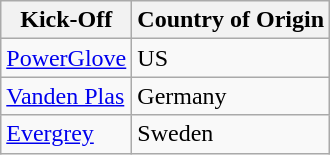<table class="wikitable">
<tr>
<th>Kick-Off</th>
<th>Country of Origin</th>
</tr>
<tr>
<td><a href='#'>PowerGlove</a></td>
<td>US</td>
</tr>
<tr>
<td><a href='#'>Vanden Plas</a></td>
<td>Germany</td>
</tr>
<tr>
<td><a href='#'>Evergrey</a></td>
<td>Sweden</td>
</tr>
</table>
